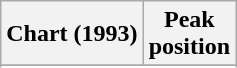<table class="wikitable plainrowheaders" style="text-align:center">
<tr>
<th scope="col">Chart (1993)</th>
<th scope="col">Peak<br> position</th>
</tr>
<tr>
</tr>
<tr>
</tr>
</table>
